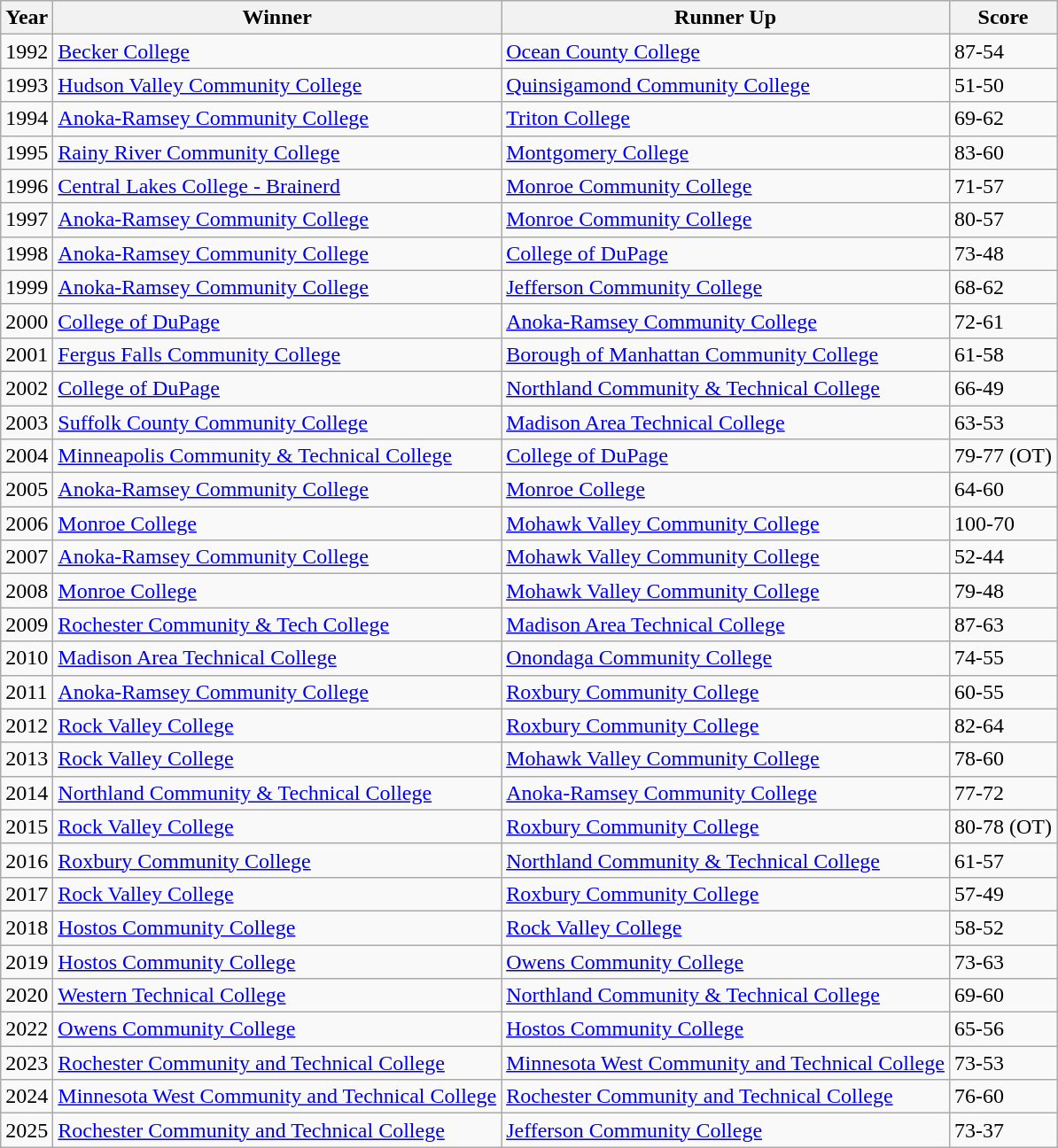<table class="wikitable sortable" font=90%">
<tr>
<th>Year</th>
<th>Winner</th>
<th>Runner Up</th>
<th>Score</th>
</tr>
<tr>
<td>1992</td>
<td><a href='#'>Becker College</a></td>
<td><a href='#'>Ocean County College</a></td>
<td>87-54</td>
</tr>
<tr>
<td>1993</td>
<td><a href='#'>Hudson Valley Community College</a></td>
<td><a href='#'>Quinsigamond Community College</a></td>
<td>51-50</td>
</tr>
<tr>
<td>1994</td>
<td><a href='#'>Anoka-Ramsey Community College</a></td>
<td><a href='#'>Triton College</a></td>
<td>69-62</td>
</tr>
<tr>
<td>1995</td>
<td><a href='#'>Rainy River Community College</a></td>
<td><a href='#'>Montgomery College</a></td>
<td>83-60</td>
</tr>
<tr>
<td>1996</td>
<td><a href='#'> Central Lakes College - Brainerd</a></td>
<td><a href='#'>Monroe Community College</a></td>
<td>71-57</td>
</tr>
<tr>
<td>1997</td>
<td><a href='#'>Anoka-Ramsey Community College</a></td>
<td><a href='#'>Monroe Community College</a></td>
<td>80-57</td>
</tr>
<tr>
<td>1998</td>
<td><a href='#'>Anoka-Ramsey Community College</a></td>
<td><a href='#'>College of DuPage</a></td>
<td>73-48</td>
</tr>
<tr>
<td>1999</td>
<td><a href='#'>Anoka-Ramsey Community College</a></td>
<td><a href='#'>Jefferson Community College</a></td>
<td>68-62</td>
</tr>
<tr>
<td>2000</td>
<td><a href='#'>College of DuPage</a></td>
<td><a href='#'>Anoka-Ramsey Community College</a></td>
<td>72-61</td>
</tr>
<tr>
<td>2001</td>
<td><a href='#'>Fergus Falls Community College</a></td>
<td><a href='#'>Borough of Manhattan Community College</a></td>
<td>61-58</td>
</tr>
<tr>
<td>2002</td>
<td><a href='#'>College of DuPage</a></td>
<td><a href='#'>Northland Community & Technical College</a></td>
<td>66-49</td>
</tr>
<tr>
<td>2003</td>
<td><a href='#'>Suffolk County Community College</a></td>
<td><a href='#'>Madison Area Technical College</a></td>
<td>63-53</td>
</tr>
<tr>
<td>2004</td>
<td><a href='#'>Minneapolis Community & Technical College</a></td>
<td><a href='#'>College of DuPage</a></td>
<td>79-77 (OT)</td>
</tr>
<tr>
<td>2005</td>
<td><a href='#'>Anoka-Ramsey Community College</a></td>
<td><a href='#'>Monroe College</a></td>
<td>64-60</td>
</tr>
<tr>
<td>2006</td>
<td><a href='#'>Monroe College</a></td>
<td><a href='#'>Mohawk Valley Community College</a></td>
<td>100-70</td>
</tr>
<tr>
<td>2007</td>
<td><a href='#'>Anoka-Ramsey Community College</a></td>
<td><a href='#'>Mohawk Valley Community College</a></td>
<td>52-44</td>
</tr>
<tr>
<td>2008</td>
<td><a href='#'>Monroe College</a></td>
<td><a href='#'>Mohawk Valley Community College</a></td>
<td>79-48</td>
</tr>
<tr>
<td>2009</td>
<td><a href='#'>Rochester Community & Tech College</a></td>
<td><a href='#'>Madison Area Technical College</a></td>
<td>87-63</td>
</tr>
<tr>
<td>2010</td>
<td><a href='#'>Madison Area Technical College</a></td>
<td><a href='#'>Onondaga Community College</a></td>
<td>74-55</td>
</tr>
<tr>
<td>2011</td>
<td><a href='#'>Anoka-Ramsey Community College</a></td>
<td><a href='#'>Roxbury Community College</a></td>
<td>60-55</td>
</tr>
<tr>
<td>2012</td>
<td><a href='#'>Rock Valley College</a></td>
<td><a href='#'>Roxbury Community College</a></td>
<td>82-64</td>
</tr>
<tr>
<td>2013</td>
<td><a href='#'>Rock Valley College</a></td>
<td><a href='#'>Mohawk Valley Community College</a></td>
<td>78-60</td>
</tr>
<tr>
<td>2014</td>
<td><a href='#'>Northland Community & Technical College</a></td>
<td><a href='#'>Anoka-Ramsey Community College</a></td>
<td>77-72</td>
</tr>
<tr>
<td>2015</td>
<td><a href='#'>Rock Valley College</a></td>
<td><a href='#'>Roxbury Community College</a></td>
<td>80-78 (OT)</td>
</tr>
<tr>
<td>2016</td>
<td><a href='#'>Roxbury Community College</a></td>
<td><a href='#'>Northland Community & Technical College</a></td>
<td>61-57</td>
</tr>
<tr>
<td>2017</td>
<td><a href='#'>Rock Valley College</a></td>
<td><a href='#'>Roxbury Community College</a></td>
<td>57-49</td>
</tr>
<tr>
<td>2018</td>
<td><a href='#'>Hostos Community College</a></td>
<td><a href='#'>Rock Valley College</a></td>
<td>58-52</td>
</tr>
<tr>
<td>2019</td>
<td><a href='#'>Hostos Community College</a></td>
<td><a href='#'>Owens Community College</a></td>
<td>73-63</td>
</tr>
<tr>
<td>2020</td>
<td><a href='#'>Western Technical College</a></td>
<td><a href='#'>Northland Community & Technical College</a></td>
<td>69-60</td>
</tr>
<tr>
<td>2022</td>
<td><a href='#'>Owens Community College</a></td>
<td><a href='#'>Hostos Community College</a></td>
<td>65-56</td>
</tr>
<tr>
<td>2023</td>
<td><a href='#'>Rochester Community and Technical College</a></td>
<td><a href='#'>Minnesota West Community and Technical College</a></td>
<td>73-53</td>
</tr>
<tr>
<td>2024</td>
<td><a href='#'>Minnesota West Community and Technical College</a></td>
<td><a href='#'>Rochester Community and Technical College</a></td>
<td>76-60</td>
</tr>
<tr>
<td>2025</td>
<td><a href='#'>Rochester Community and Technical College</a></td>
<td><a href='#'>Jefferson Community College</a></td>
<td>73-37</td>
</tr>
</table>
